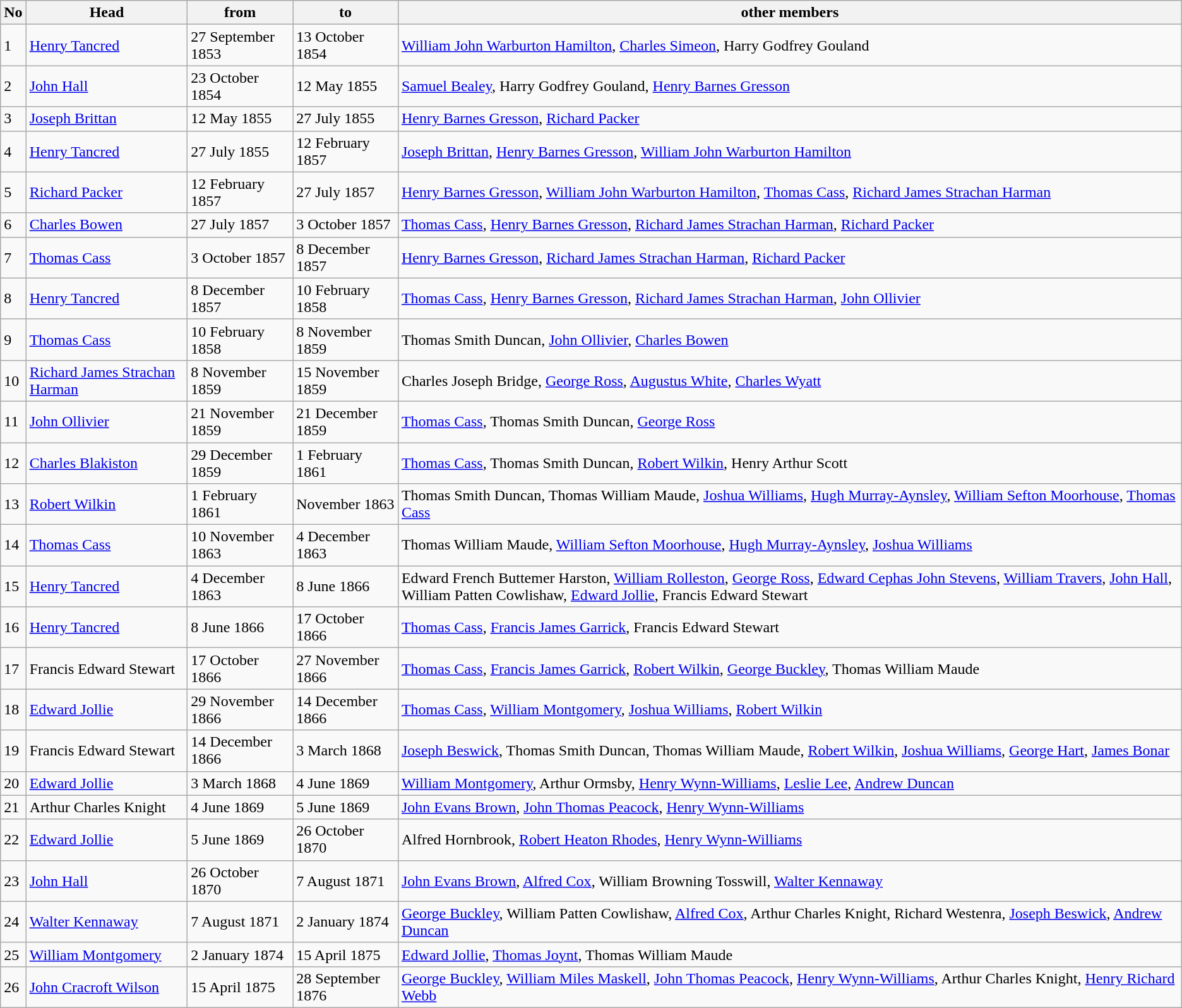<table class="wikitable">
<tr>
<th>No</th>
<th>Head</th>
<th>from</th>
<th>to</th>
<th>other members</th>
</tr>
<tr>
<td>1</td>
<td><a href='#'>Henry Tancred</a></td>
<td>27 September 1853</td>
<td>13 October 1854</td>
<td><a href='#'>William John Warburton Hamilton</a>, <a href='#'>Charles Simeon</a>, Harry Godfrey Gouland</td>
</tr>
<tr>
<td>2</td>
<td><a href='#'>John Hall</a></td>
<td>23 October 1854</td>
<td>12 May 1855</td>
<td><a href='#'>Samuel Bealey</a>, Harry Godfrey Gouland, <a href='#'>Henry Barnes Gresson</a></td>
</tr>
<tr>
<td>3</td>
<td><a href='#'>Joseph Brittan</a></td>
<td>12 May 1855</td>
<td>27 July 1855</td>
<td><a href='#'>Henry Barnes Gresson</a>, <a href='#'>Richard Packer</a></td>
</tr>
<tr>
<td>4</td>
<td><a href='#'>Henry Tancred</a></td>
<td>27 July 1855</td>
<td>12 February 1857</td>
<td><a href='#'>Joseph Brittan</a>, <a href='#'>Henry Barnes Gresson</a>, <a href='#'>William John Warburton Hamilton</a></td>
</tr>
<tr>
<td>5</td>
<td><a href='#'>Richard Packer</a></td>
<td>12 February 1857</td>
<td>27 July 1857</td>
<td><a href='#'>Henry Barnes Gresson</a>, <a href='#'>William John Warburton Hamilton</a>, <a href='#'>Thomas Cass</a>, <a href='#'>Richard James Strachan Harman</a></td>
</tr>
<tr>
<td>6</td>
<td><a href='#'>Charles Bowen</a></td>
<td>27 July 1857</td>
<td>3 October 1857</td>
<td><a href='#'>Thomas Cass</a>, <a href='#'>Henry Barnes Gresson</a>, <a href='#'>Richard James Strachan Harman</a>, <a href='#'>Richard Packer</a></td>
</tr>
<tr>
<td>7</td>
<td><a href='#'>Thomas Cass</a></td>
<td>3 October 1857</td>
<td>8 December 1857</td>
<td><a href='#'>Henry Barnes Gresson</a>, <a href='#'>Richard James Strachan Harman</a>, <a href='#'>Richard Packer</a></td>
</tr>
<tr>
<td>8</td>
<td><a href='#'>Henry Tancred</a></td>
<td>8 December 1857</td>
<td>10 February 1858</td>
<td><a href='#'>Thomas Cass</a>, <a href='#'>Henry Barnes Gresson</a>, <a href='#'>Richard James Strachan Harman</a>, <a href='#'>John Ollivier</a></td>
</tr>
<tr>
<td>9</td>
<td><a href='#'>Thomas Cass</a></td>
<td>10 February 1858</td>
<td>8 November 1859</td>
<td>Thomas Smith Duncan, <a href='#'>John Ollivier</a>, <a href='#'>Charles Bowen</a></td>
</tr>
<tr>
<td>10</td>
<td><a href='#'>Richard James Strachan Harman</a></td>
<td>8 November 1859</td>
<td>15 November 1859</td>
<td>Charles Joseph Bridge, <a href='#'>George Ross</a>, <a href='#'>Augustus White</a>, <a href='#'>Charles Wyatt</a></td>
</tr>
<tr>
<td>11</td>
<td><a href='#'>John Ollivier</a></td>
<td>21 November 1859</td>
<td>21 December 1859</td>
<td><a href='#'>Thomas Cass</a>, Thomas Smith Duncan, <a href='#'>George Ross</a></td>
</tr>
<tr>
<td>12</td>
<td><a href='#'>Charles Blakiston</a></td>
<td>29 December 1859</td>
<td>1 February 1861</td>
<td><a href='#'>Thomas Cass</a>, Thomas Smith Duncan, <a href='#'>Robert Wilkin</a>, Henry Arthur Scott</td>
</tr>
<tr>
<td>13</td>
<td><a href='#'>Robert Wilkin</a></td>
<td>1 February 1861</td>
<td>November 1863</td>
<td>Thomas Smith Duncan, Thomas William Maude, <a href='#'>Joshua Williams</a>, <a href='#'>Hugh Murray-Aynsley</a>, <a href='#'>William Sefton Moorhouse</a>, <a href='#'>Thomas Cass</a></td>
</tr>
<tr>
<td>14</td>
<td><a href='#'>Thomas Cass</a></td>
<td>10 November 1863</td>
<td>4 December 1863</td>
<td>Thomas William Maude, <a href='#'>William Sefton Moorhouse</a>, <a href='#'>Hugh Murray-Aynsley</a>, <a href='#'>Joshua Williams</a></td>
</tr>
<tr>
<td>15</td>
<td><a href='#'>Henry Tancred</a></td>
<td>4 December 1863</td>
<td>8 June 1866</td>
<td>Edward French Buttemer Harston, <a href='#'>William Rolleston</a>, <a href='#'>George Ross</a>, <a href='#'>Edward Cephas John Stevens</a>, <a href='#'>William Travers</a>, <a href='#'>John Hall</a>, William Patten Cowlishaw, <a href='#'>Edward Jollie</a>, Francis Edward Stewart</td>
</tr>
<tr>
<td>16</td>
<td><a href='#'>Henry Tancred</a></td>
<td>8 June 1866</td>
<td>17 October 1866</td>
<td><a href='#'>Thomas Cass</a>, <a href='#'>Francis James Garrick</a>, Francis Edward Stewart</td>
</tr>
<tr>
<td>17</td>
<td>Francis Edward Stewart</td>
<td>17 October 1866</td>
<td>27 November 1866</td>
<td><a href='#'>Thomas Cass</a>, <a href='#'>Francis James Garrick</a>, <a href='#'>Robert Wilkin</a>, <a href='#'>George Buckley</a>, Thomas William Maude</td>
</tr>
<tr>
<td>18</td>
<td><a href='#'>Edward Jollie</a></td>
<td>29 November 1866</td>
<td>14 December 1866</td>
<td><a href='#'>Thomas Cass</a>, <a href='#'>William Montgomery</a>, <a href='#'>Joshua Williams</a>, <a href='#'>Robert Wilkin</a></td>
</tr>
<tr>
<td>19</td>
<td>Francis Edward Stewart</td>
<td>14 December 1866</td>
<td>3 March 1868</td>
<td><a href='#'>Joseph Beswick</a>, Thomas Smith Duncan, Thomas William Maude, <a href='#'>Robert Wilkin</a>, <a href='#'>Joshua Williams</a>, <a href='#'>George Hart</a>, <a href='#'>James Bonar</a></td>
</tr>
<tr>
<td>20</td>
<td><a href='#'>Edward Jollie</a></td>
<td>3 March 1868</td>
<td>4 June 1869</td>
<td><a href='#'>William Montgomery</a>, Arthur Ormsby, <a href='#'>Henry Wynn-Williams</a>, <a href='#'>Leslie Lee</a>, <a href='#'>Andrew Duncan</a></td>
</tr>
<tr>
<td>21</td>
<td>Arthur Charles Knight</td>
<td>4 June 1869</td>
<td>5 June 1869</td>
<td><a href='#'>John Evans Brown</a>, <a href='#'>John Thomas Peacock</a>, <a href='#'>Henry Wynn-Williams</a></td>
</tr>
<tr>
<td>22</td>
<td><a href='#'>Edward Jollie</a></td>
<td>5 June 1869</td>
<td>26 October 1870</td>
<td>Alfred Hornbrook, <a href='#'>Robert Heaton Rhodes</a>, <a href='#'>Henry Wynn-Williams</a></td>
</tr>
<tr>
<td>23</td>
<td><a href='#'>John Hall</a></td>
<td>26 October 1870</td>
<td>7 August 1871</td>
<td><a href='#'>John Evans Brown</a>, <a href='#'>Alfred Cox</a>, William Browning Tosswill, <a href='#'>Walter Kennaway</a></td>
</tr>
<tr>
<td>24</td>
<td><a href='#'>Walter Kennaway</a></td>
<td>7 August 1871</td>
<td>2 January 1874</td>
<td><a href='#'>George Buckley</a>, William Patten Cowlishaw, <a href='#'>Alfred Cox</a>, Arthur Charles Knight, Richard Westenra, <a href='#'>Joseph Beswick</a>, <a href='#'>Andrew Duncan</a></td>
</tr>
<tr>
<td>25</td>
<td><a href='#'>William Montgomery</a></td>
<td>2 January 1874</td>
<td>15 April 1875</td>
<td><a href='#'>Edward Jollie</a>, <a href='#'>Thomas Joynt</a>, Thomas William Maude</td>
</tr>
<tr>
<td>26</td>
<td><a href='#'>John Cracroft Wilson</a></td>
<td>15 April 1875</td>
<td>28 September 1876</td>
<td><a href='#'>George Buckley</a>, <a href='#'>William Miles Maskell</a>, <a href='#'>John Thomas Peacock</a>, <a href='#'>Henry Wynn-Williams</a>, Arthur Charles Knight, <a href='#'>Henry Richard Webb</a></td>
</tr>
</table>
